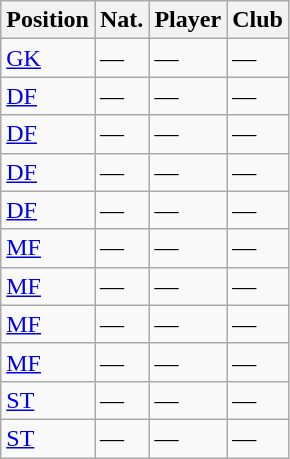<table class="wikitable">
<tr>
<th>Position</th>
<th>Nat.</th>
<th>Player</th>
<th>Club</th>
</tr>
<tr>
<td><a href='#'>GK</a></td>
<td>—</td>
<td>—</td>
<td>—</td>
</tr>
<tr>
<td><a href='#'>DF</a></td>
<td>—</td>
<td>—</td>
<td>—</td>
</tr>
<tr>
<td><a href='#'>DF</a></td>
<td>—</td>
<td>—</td>
<td>—</td>
</tr>
<tr>
<td><a href='#'>DF</a></td>
<td>—</td>
<td>—</td>
<td>—</td>
</tr>
<tr>
<td><a href='#'>DF</a></td>
<td>—</td>
<td>—</td>
<td>—</td>
</tr>
<tr>
<td><a href='#'>MF</a></td>
<td>—</td>
<td>—</td>
<td>—</td>
</tr>
<tr>
<td><a href='#'>MF</a></td>
<td>—</td>
<td>—</td>
<td>—</td>
</tr>
<tr>
<td><a href='#'>MF</a></td>
<td>—</td>
<td>—</td>
<td>—</td>
</tr>
<tr>
<td><a href='#'>MF</a></td>
<td>—</td>
<td>—</td>
<td>—</td>
</tr>
<tr>
<td><a href='#'>ST</a></td>
<td>—</td>
<td>—</td>
<td>—</td>
</tr>
<tr>
<td><a href='#'>ST</a></td>
<td>—</td>
<td>—</td>
<td>—</td>
</tr>
</table>
